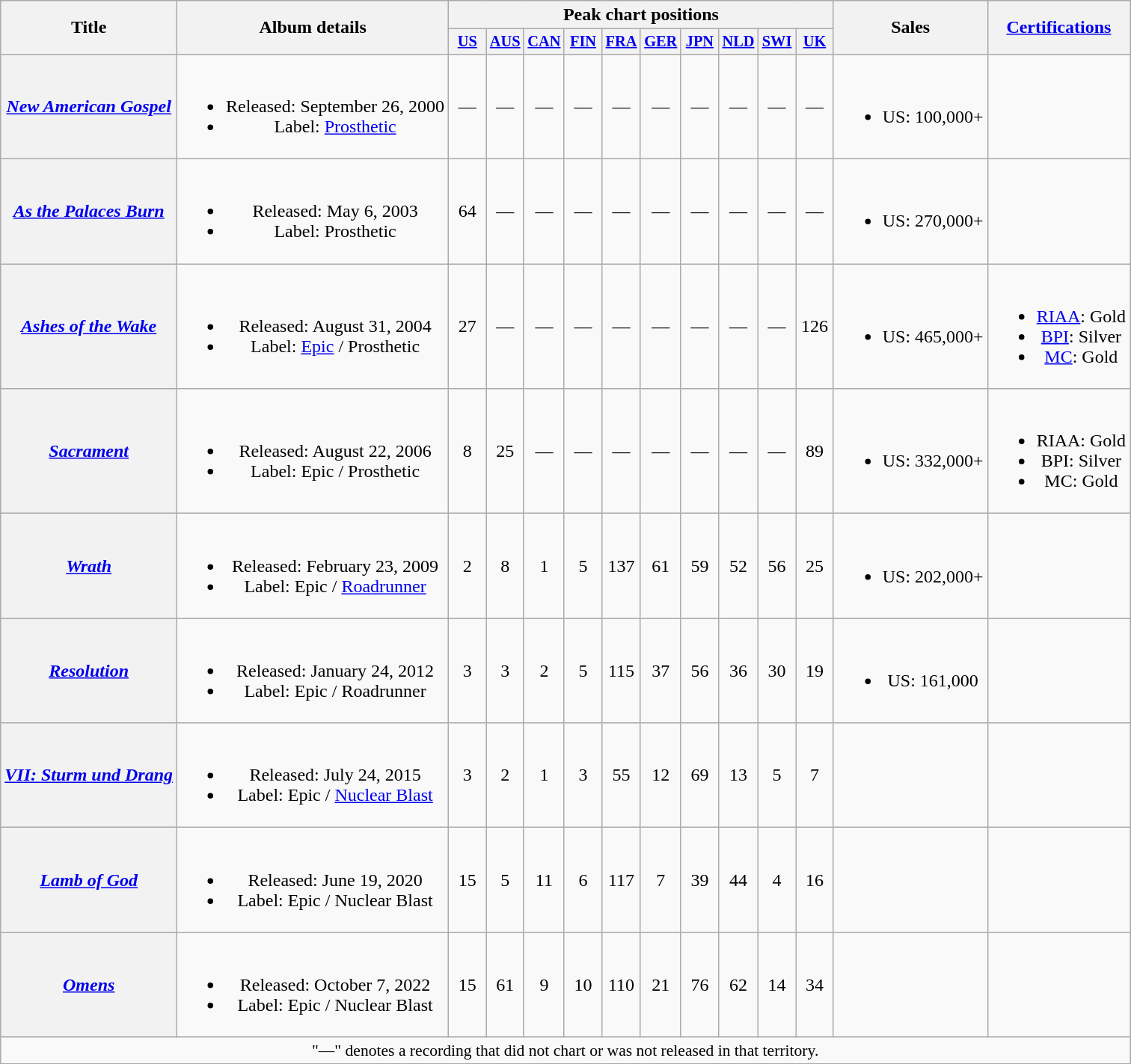<table class="wikitable plainrowheaders" style="text-align:center;" border="1">
<tr>
<th scope="col" rowspan="2">Title</th>
<th scope="col" rowspan="2">Album details</th>
<th scope="col" colspan="10">Peak chart positions</th>
<th scope="col" rowspan="2">Sales</th>
<th scope="col" rowspan="2"><a href='#'>Certifications</a></th>
</tr>
<tr>
<th style="width:2em;font-size:85%"><a href='#'>US</a><br></th>
<th style="width:2em;font-size:85%"><a href='#'>AUS</a><br></th>
<th style="width:2em;font-size:85%"><a href='#'>CAN</a><br></th>
<th style="width:2em;font-size:85%"><a href='#'>FIN</a><br></th>
<th style="width:2em;font-size:85%"><a href='#'>FRA</a><br></th>
<th style="width:2em;font-size:85%"><a href='#'>GER</a><br></th>
<th style="width:2em;font-size:85%"><a href='#'>JPN</a><br></th>
<th style="width:2em;font-size:85%"><a href='#'>NLD</a><br></th>
<th style="width:2em;font-size:85%"><a href='#'>SWI</a><br></th>
<th style="width:2em;font-size:85%"><a href='#'>UK</a><br></th>
</tr>
<tr>
<th scope="row"><em><a href='#'>New American Gospel</a></em></th>
<td><br><ul><li>Released: September 26, 2000</li><li>Label: <a href='#'>Prosthetic</a></li></ul></td>
<td>—</td>
<td>—</td>
<td>—</td>
<td>—</td>
<td>—</td>
<td>—</td>
<td>—</td>
<td>—</td>
<td>—</td>
<td>—</td>
<td><br><ul><li>US: 100,000+</li></ul></td>
<td></td>
</tr>
<tr>
<th scope="row"><em><a href='#'>As the Palaces Burn</a></em></th>
<td><br><ul><li>Released: May 6, 2003</li><li>Label: Prosthetic</li></ul></td>
<td>64</td>
<td>—</td>
<td>—</td>
<td>—</td>
<td>—</td>
<td>—</td>
<td>—</td>
<td>—</td>
<td>—</td>
<td>—</td>
<td><br><ul><li>US: 270,000+</li></ul></td>
<td></td>
</tr>
<tr>
<th scope="row"><em><a href='#'>Ashes of the Wake</a></em></th>
<td><br><ul><li>Released: August 31, 2004</li><li>Label: <a href='#'>Epic</a> / Prosthetic</li></ul></td>
<td>27</td>
<td>—</td>
<td>—</td>
<td>—</td>
<td>—</td>
<td>—</td>
<td>—</td>
<td>—</td>
<td>—</td>
<td>126</td>
<td><br><ul><li>US: 465,000+</li></ul></td>
<td><br><ul><li><a href='#'>RIAA</a>: Gold</li><li><a href='#'>BPI</a>: Silver</li><li><a href='#'>MC</a>: Gold</li></ul></td>
</tr>
<tr>
<th scope="row"><em><a href='#'>Sacrament</a></em></th>
<td><br><ul><li>Released: August 22, 2006</li><li>Label: Epic / Prosthetic</li></ul></td>
<td>8</td>
<td>25</td>
<td>—</td>
<td>—</td>
<td>—</td>
<td>—</td>
<td>—</td>
<td>—</td>
<td>—</td>
<td>89</td>
<td><br><ul><li>US: 332,000+</li></ul></td>
<td><br><ul><li>RIAA: Gold</li><li>BPI: Silver</li><li>MC: Gold</li></ul></td>
</tr>
<tr>
<th scope="row"><em><a href='#'>Wrath</a></em></th>
<td><br><ul><li>Released: February 23, 2009</li><li>Label: Epic / <a href='#'>Roadrunner</a></li></ul></td>
<td>2</td>
<td>8</td>
<td>1</td>
<td>5</td>
<td>137</td>
<td>61</td>
<td>59</td>
<td>52</td>
<td>56</td>
<td>25</td>
<td><br><ul><li>US: 202,000+</li></ul></td>
<td></td>
</tr>
<tr>
<th scope="row"><em><a href='#'>Resolution</a></em></th>
<td><br><ul><li>Released: January 24, 2012</li><li>Label: Epic / Roadrunner</li></ul></td>
<td>3</td>
<td>3</td>
<td>2</td>
<td>5</td>
<td>115</td>
<td>37</td>
<td>56</td>
<td>36</td>
<td>30</td>
<td>19</td>
<td><br><ul><li>US: 161,000</li></ul></td>
<td></td>
</tr>
<tr>
<th scope="row"><em><a href='#'>VII: Sturm und Drang</a></em></th>
<td><br><ul><li>Released: July 24, 2015</li><li>Label: Epic / <a href='#'>Nuclear Blast</a></li></ul></td>
<td>3</td>
<td>2</td>
<td>1</td>
<td>3</td>
<td>55</td>
<td>12</td>
<td>69</td>
<td>13</td>
<td>5</td>
<td>7</td>
<td></td>
<td></td>
</tr>
<tr>
<th scope="row"><em><a href='#'>Lamb of God</a></em></th>
<td><br><ul><li>Released: June 19, 2020</li><li>Label: Epic / Nuclear Blast</li></ul></td>
<td>15</td>
<td>5</td>
<td>11</td>
<td>6</td>
<td>117</td>
<td>7</td>
<td>39</td>
<td>44</td>
<td>4</td>
<td>16</td>
<td></td>
<td></td>
</tr>
<tr>
<th scope="row"><em><a href='#'>Omens</a></em></th>
<td><br><ul><li>Released: October 7, 2022</li><li>Label: Epic / Nuclear Blast</li></ul></td>
<td>15</td>
<td>61</td>
<td>9</td>
<td>10<br></td>
<td>110<br></td>
<td>21</td>
<td>76</td>
<td>62</td>
<td>14</td>
<td>34</td>
<td></td>
<td></td>
</tr>
<tr>
<td colspan="14" style="font-size:90%">"—" denotes a recording that did not chart or was not released in that territory.</td>
</tr>
</table>
